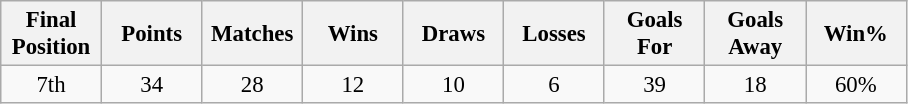<table class="wikitable" style="font-size: 95%; text-align: center;">
<tr>
<th width=60>Final Position</th>
<th width=60>Points</th>
<th width=60>Matches</th>
<th width=60>Wins</th>
<th width=60>Draws</th>
<th width=60>Losses</th>
<th width=60>Goals For</th>
<th width=60>Goals Away</th>
<th width=60>Win%</th>
</tr>
<tr>
<td>7th</td>
<td>34</td>
<td>28</td>
<td>12</td>
<td>10</td>
<td>6</td>
<td>39</td>
<td>18</td>
<td>60%</td>
</tr>
</table>
